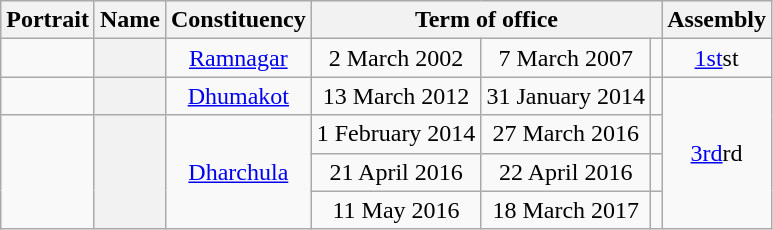<table class="wikitable sortable" style="text-align:center">
<tr>
<th class="unsortable" scope="col">Portrait</th>
<th scope="col" class="sortable">Name</th>
<th scope="col">Constituency</th>
<th colspan="3" scope="colgroup">Term of office</th>
<th scope="col">Assembly</th>
</tr>
<tr align="center">
<td></td>
<th scope="row"></th>
<td><a href='#'>Ramnagar</a></td>
<td>2 March 2002</td>
<td>7 March 2007</td>
<td></td>
<td><a href='#'>1st</a>st</td>
</tr>
<tr align="center">
<td></td>
<th scope="row"></th>
<td><a href='#'>Dhumakot</a></td>
<td>13 March 2012</td>
<td>31 January 2014</td>
<td></td>
<td rowspan="4"><a href='#'>3rd</a>rd</td>
</tr>
<tr align="center">
<td rowspan="5"></td>
<th scope="row" rowspan="5"></th>
<td rowspan="5"><a href='#'>Dharchula</a></td>
<td>1 February 2014</td>
<td>27 March 2016</td>
<td></td>
</tr>
<tr align="center">
<td>21 April 2016</td>
<td>22 April 2016</td>
<td></td>
</tr>
<tr align="center">
<td>11 May 2016</td>
<td>18 March 2017</td>
<td></td>
</tr>
</table>
